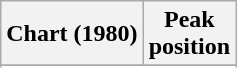<table class="wikitable sortable plainrowheaders" style="text-align:center">
<tr>
<th scope="col">Chart (1980)</th>
<th scope="col">Peak<br>position</th>
</tr>
<tr>
</tr>
<tr>
</tr>
</table>
